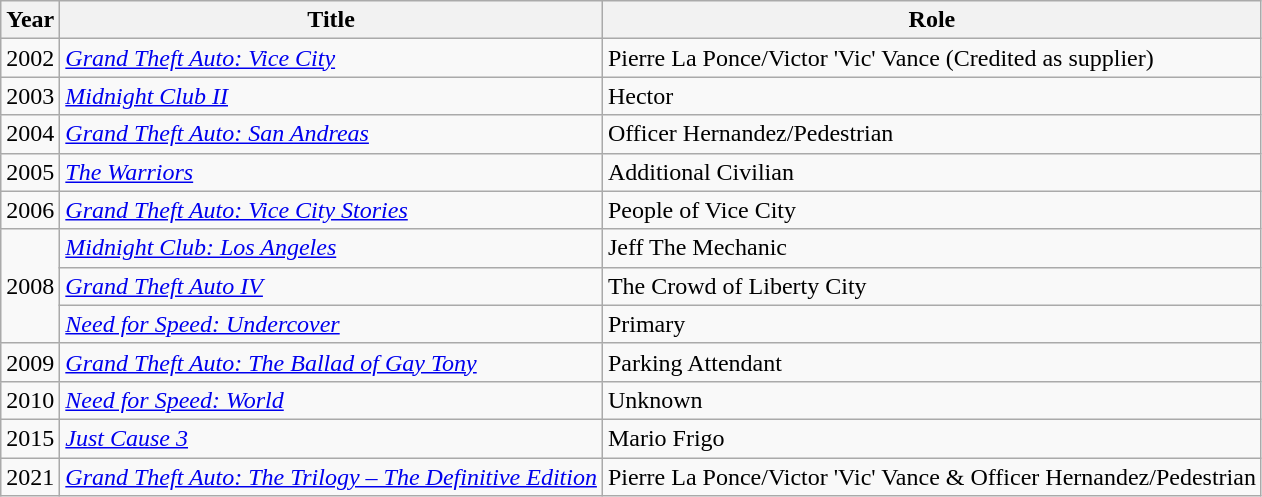<table class="wikitable sortable">
<tr>
<th>Year</th>
<th>Title</th>
<th>Role</th>
</tr>
<tr>
<td>2002</td>
<td><em><a href='#'>Grand Theft Auto: Vice City</a></em></td>
<td>Pierre La Ponce/Victor 'Vic' Vance (Credited as supplier)</td>
</tr>
<tr>
<td>2003</td>
<td><em><a href='#'>Midnight Club II</a></em></td>
<td>Hector</td>
</tr>
<tr>
<td>2004</td>
<td><em><a href='#'>Grand Theft Auto: San Andreas</a></em></td>
<td>Officer Hernandez/Pedestrian</td>
</tr>
<tr>
<td>2005</td>
<td><em><a href='#'>The Warriors</a></em></td>
<td>Additional Civilian</td>
</tr>
<tr>
<td>2006</td>
<td><em><a href='#'>Grand Theft Auto: Vice City Stories</a></em></td>
<td>People of Vice City</td>
</tr>
<tr>
<td rowspan="3">2008</td>
<td><em><a href='#'>Midnight Club: Los Angeles</a></em></td>
<td>Jeff The Mechanic</td>
</tr>
<tr>
<td><em><a href='#'>Grand Theft Auto IV</a></em></td>
<td>The Crowd of Liberty City</td>
</tr>
<tr>
<td><em><a href='#'>Need for Speed: Undercover</a></em></td>
<td>Primary</td>
</tr>
<tr>
<td>2009</td>
<td><em><a href='#'>Grand Theft Auto: The Ballad of Gay Tony</a></em></td>
<td>Parking Attendant</td>
</tr>
<tr>
<td>2010</td>
<td><em><a href='#'>Need for Speed: World</a></em></td>
<td>Unknown</td>
</tr>
<tr>
<td>2015</td>
<td><em><a href='#'>Just Cause 3</a></em></td>
<td>Mario Frigo</td>
</tr>
<tr>
<td>2021</td>
<td><em><a href='#'>Grand Theft Auto: The Trilogy – The Definitive Edition</a></em></td>
<td>Pierre La Ponce/Victor 'Vic' Vance & Officer Hernandez/Pedestrian</td>
</tr>
</table>
